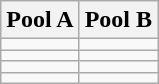<table class="wikitable">
<tr>
<th width=50%>Pool A</th>
<th width=50%>Pool B</th>
</tr>
<tr>
<td></td>
<td></td>
</tr>
<tr>
<td></td>
<td></td>
</tr>
<tr>
<td></td>
<td></td>
</tr>
<tr>
<td></td>
<td></td>
</tr>
</table>
